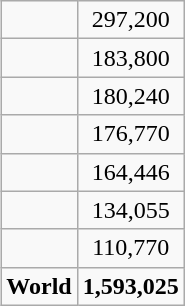<table class="wikitable" style="float:right; 13em; text-align:center;">
<tr>
<td></td>
<td>297,200</td>
</tr>
<tr>
<td></td>
<td>183,800</td>
</tr>
<tr>
<td></td>
<td>180,240</td>
</tr>
<tr>
<td></td>
<td>176,770</td>
</tr>
<tr>
<td></td>
<td>164,446</td>
</tr>
<tr>
<td></td>
<td>134,055</td>
</tr>
<tr>
<td></td>
<td>110,770</td>
</tr>
<tr>
<td><strong>World</strong></td>
<td><strong>1,593,025</strong></td>
</tr>
</table>
